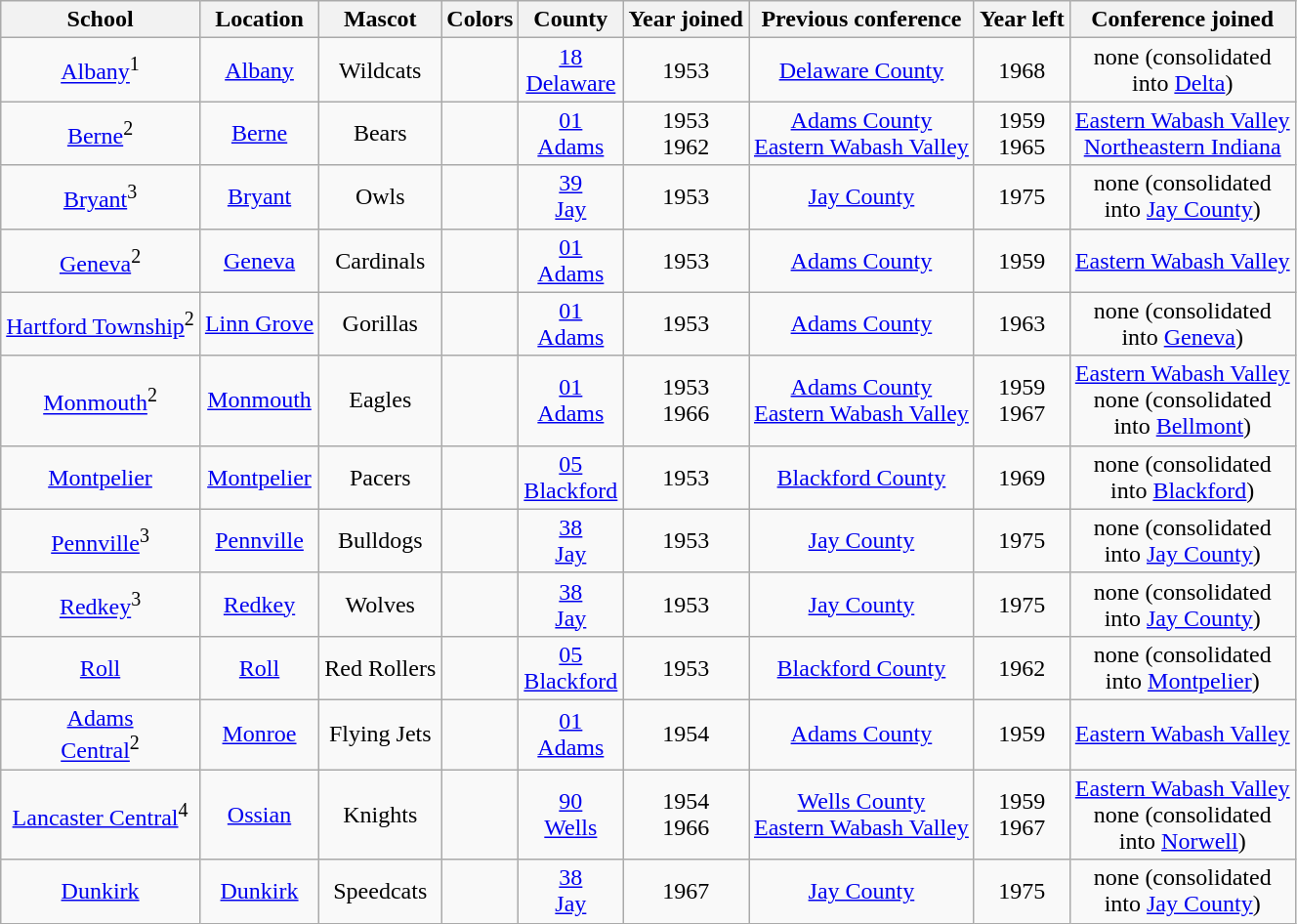<table class="wikitable" style="text-align:center;">
<tr>
<th>School</th>
<th>Location</th>
<th>Mascot</th>
<th>Colors</th>
<th>County</th>
<th>Year joined</th>
<th>Previous conference</th>
<th>Year left</th>
<th>Conference joined</th>
</tr>
<tr>
<td><a href='#'>Albany</a><sup>1</sup></td>
<td><a href='#'>Albany</a></td>
<td>Wildcats</td>
<td> </td>
<td><a href='#'>18 <br> Delaware</a></td>
<td>1953</td>
<td><a href='#'>Delaware County</a></td>
<td>1968</td>
<td>none (consolidated<br>into <a href='#'>Delta</a>)</td>
</tr>
<tr>
<td><a href='#'>Berne</a><sup>2</sup></td>
<td><a href='#'>Berne</a></td>
<td>Bears</td>
<td> </td>
<td><a href='#'>01 <br> Adams</a></td>
<td>1953<br>1962</td>
<td><a href='#'>Adams County</a><br><a href='#'>Eastern Wabash Valley</a></td>
<td>1959<br>1965</td>
<td><a href='#'>Eastern Wabash Valley</a><br><a href='#'>Northeastern Indiana</a></td>
</tr>
<tr>
<td><a href='#'>Bryant</a><sup>3</sup></td>
<td><a href='#'>Bryant</a></td>
<td>Owls</td>
<td> </td>
<td><a href='#'>39 <br> Jay</a></td>
<td>1953</td>
<td><a href='#'>Jay County</a></td>
<td>1975</td>
<td>none (consolidated<br> into <a href='#'>Jay County</a>)</td>
</tr>
<tr>
<td><a href='#'>Geneva</a><sup>2</sup></td>
<td><a href='#'>Geneva</a></td>
<td>Cardinals</td>
<td> </td>
<td><a href='#'>01 <br> Adams</a></td>
<td>1953</td>
<td><a href='#'>Adams County</a></td>
<td>1959</td>
<td><a href='#'>Eastern Wabash Valley</a></td>
</tr>
<tr>
<td><a href='#'>Hartford Township</a><sup>2</sup></td>
<td><a href='#'>Linn Grove</a></td>
<td>Gorillas</td>
<td> </td>
<td><a href='#'>01 <br> Adams</a></td>
<td>1953</td>
<td><a href='#'>Adams County</a></td>
<td>1963</td>
<td>none (consolidated<br>into <a href='#'>Geneva</a>)</td>
</tr>
<tr>
<td><a href='#'>Monmouth</a><sup>2</sup></td>
<td><a href='#'>Monmouth</a></td>
<td>Eagles</td>
<td> </td>
<td><a href='#'>01 <br> Adams</a></td>
<td>1953<br>1966</td>
<td><a href='#'>Adams County</a><br><a href='#'>Eastern Wabash Valley</a></td>
<td>1959<br>1967</td>
<td><a href='#'>Eastern Wabash Valley</a><br>none (consolidated<br>into <a href='#'>Bellmont</a>)</td>
</tr>
<tr>
<td><a href='#'>Montpelier</a></td>
<td><a href='#'>Montpelier</a></td>
<td>Pacers</td>
<td> </td>
<td><a href='#'>05 <br> Blackford</a></td>
<td>1953</td>
<td><a href='#'>Blackford County</a></td>
<td>1969</td>
<td>none (consolidated <br> into <a href='#'>Blackford</a>)</td>
</tr>
<tr>
<td><a href='#'>Pennville</a><sup>3</sup></td>
<td><a href='#'>Pennville</a></td>
<td>Bulldogs</td>
<td> </td>
<td><a href='#'>38 <br> Jay</a></td>
<td>1953</td>
<td><a href='#'>Jay County</a></td>
<td>1975</td>
<td>none (consolidated<br> into <a href='#'>Jay County</a>)</td>
</tr>
<tr>
<td><a href='#'>Redkey</a><sup>3</sup></td>
<td><a href='#'>Redkey</a></td>
<td>Wolves</td>
<td> </td>
<td><a href='#'>38 <br> Jay</a></td>
<td>1953</td>
<td><a href='#'>Jay County</a></td>
<td>1975</td>
<td>none (consolidated<br> into <a href='#'>Jay County</a>)</td>
</tr>
<tr>
<td><a href='#'>Roll</a></td>
<td><a href='#'>Roll</a></td>
<td>Red Rollers</td>
<td> </td>
<td><a href='#'>05 <br> Blackford</a></td>
<td>1953</td>
<td><a href='#'>Blackford County</a></td>
<td>1962</td>
<td>none (consolidated<br>into <a href='#'>Montpelier</a>)</td>
</tr>
<tr>
<td><a href='#'>Adams <br> Central</a><sup>2</sup></td>
<td><a href='#'>Monroe</a></td>
<td>Flying Jets</td>
<td> </td>
<td><a href='#'>01 <br> Adams</a></td>
<td>1954</td>
<td><a href='#'>Adams County</a></td>
<td>1959</td>
<td><a href='#'>Eastern Wabash Valley</a></td>
</tr>
<tr>
<td><a href='#'>Lancaster Central</a><sup>4</sup></td>
<td><a href='#'>Ossian</a></td>
<td>Knights</td>
<td> </td>
<td><a href='#'>90 <br> Wells</a></td>
<td>1954<br>1966</td>
<td><a href='#'>Wells County</a><br><a href='#'>Eastern Wabash Valley</a></td>
<td>1959<br>1967</td>
<td><a href='#'>Eastern Wabash Valley</a><br>none (consolidated<br>into <a href='#'>Norwell</a>)</td>
</tr>
<tr>
<td><a href='#'>Dunkirk</a></td>
<td><a href='#'>Dunkirk</a></td>
<td>Speedcats</td>
<td> </td>
<td><a href='#'>38 <br> Jay</a></td>
<td>1967</td>
<td><a href='#'>Jay County</a></td>
<td>1975</td>
<td>none (consolidated<br> into <a href='#'>Jay County</a>)</td>
</tr>
</table>
